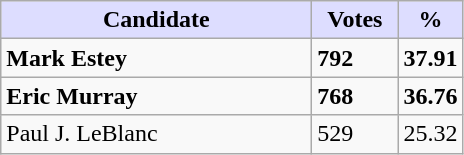<table class="wikitable">
<tr>
<th style="background:#ddf; width:200px;">Candidate</th>
<th style="background:#ddf; width:50px;">Votes</th>
<th style="background:#ddf; width:30px;">%</th>
</tr>
<tr>
<td><strong>Mark Estey</strong></td>
<td><strong>792</strong></td>
<td><strong>37.91</strong></td>
</tr>
<tr>
<td><strong>Eric Murray</strong></td>
<td><strong>768</strong></td>
<td><strong>36.76</strong></td>
</tr>
<tr>
<td>Paul J. LeBlanc</td>
<td>529</td>
<td>25.32</td>
</tr>
</table>
